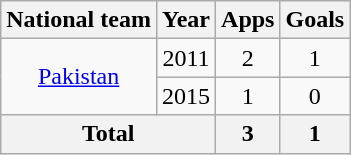<table class="wikitable" style="text-align:center">
<tr>
<th>National team</th>
<th>Year</th>
<th>Apps</th>
<th>Goals</th>
</tr>
<tr>
<td rowspan="2"><a href='#'>Pakistan</a></td>
<td>2011</td>
<td>2</td>
<td>1</td>
</tr>
<tr>
<td>2015</td>
<td>1</td>
<td>0</td>
</tr>
<tr>
<th colspan="2">Total</th>
<th>3</th>
<th>1</th>
</tr>
</table>
